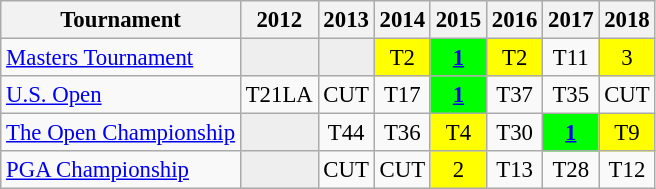<table class="wikitable" style="font-size:95%;text-align:center;">
<tr>
<th>Tournament</th>
<th>2012</th>
<th>2013</th>
<th>2014</th>
<th>2015</th>
<th>2016</th>
<th>2017</th>
<th>2018</th>
</tr>
<tr>
<td align=left><a href='#'>Masters Tournament</a></td>
<td style="background:#eeeeee;"></td>
<td style="background:#eeeeee;"></td>
<td style="background:yellow;">T2</td>
<td style="background:lime;"><a href='#'><strong>1</strong></a></td>
<td style="background:yellow;">T2</td>
<td>T11</td>
<td style="background:yellow;">3</td>
</tr>
<tr>
<td align=left><a href='#'>U.S. Open</a></td>
<td>T21<span>LA</span></td>
<td>CUT</td>
<td>T17</td>
<td style="background:lime;"><a href='#'><strong>1</strong></a></td>
<td>T37</td>
<td>T35</td>
<td>CUT</td>
</tr>
<tr>
<td align=left><a href='#'>The Open Championship</a></td>
<td style="background:#eeeeee;"></td>
<td>T44</td>
<td>T36</td>
<td style="background:yellow;">T4</td>
<td>T30</td>
<td style="background:lime;"><a href='#'><strong>1</strong></a></td>
<td style="background:yellow;">T9</td>
</tr>
<tr>
<td align=left><a href='#'>PGA Championship</a></td>
<td style="background:#eeeeee;"></td>
<td>CUT</td>
<td>CUT</td>
<td style="background:yellow;">2</td>
<td>T13</td>
<td>T28</td>
<td>T12</td>
</tr>
</table>
